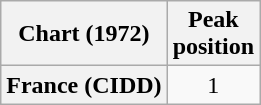<table class="wikitable plainrowheaders" style="text-align:center">
<tr>
<th scope="col">Chart (1972)</th>
<th scope="col">Peak<br>position</th>
</tr>
<tr>
<th scope="row">France (CIDD)</th>
<td>1</td>
</tr>
</table>
